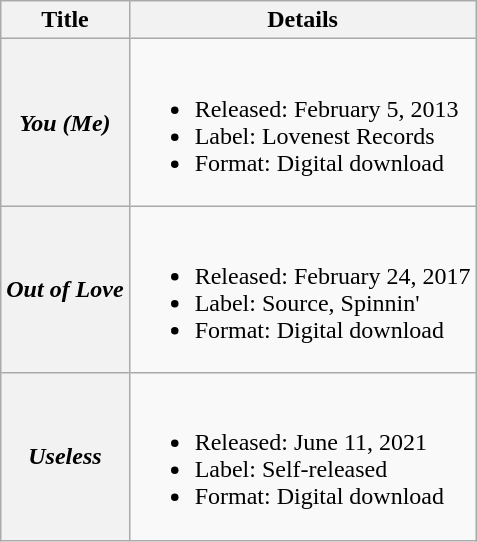<table class="wikitable plainrowheaders">
<tr>
<th>Title</th>
<th>Details</th>
</tr>
<tr>
<th scope="row"><em>You (Me)</em></th>
<td><br><ul><li>Released: February 5, 2013</li><li>Label: Lovenest Records</li><li>Format: Digital download</li></ul></td>
</tr>
<tr>
<th scope="row"><em>Out of Love</em></th>
<td><br><ul><li>Released: February 24, 2017</li><li>Label: Source, Spinnin'</li><li>Format: Digital download</li></ul></td>
</tr>
<tr>
<th scope="row"><em>Useless</em></th>
<td><br><ul><li>Released: June 11, 2021</li><li>Label: Self-released</li><li>Format: Digital download</li></ul></td>
</tr>
</table>
